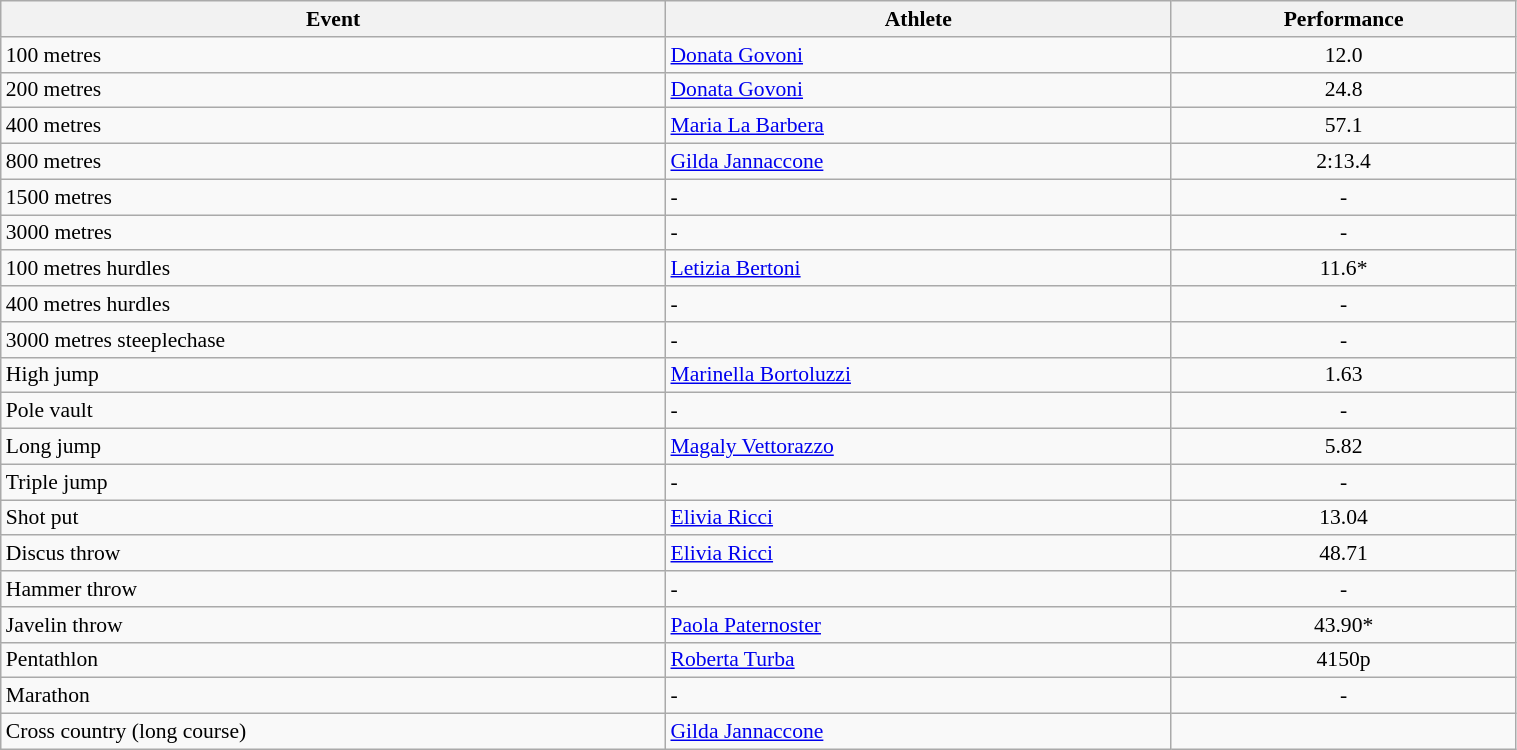<table class="wikitable" width=80% style="font-size:90%; text-align:left;">
<tr>
<th>Event</th>
<th>Athlete</th>
<th>Performance</th>
</tr>
<tr>
<td>100 metres</td>
<td><a href='#'>Donata Govoni</a></td>
<td align=center>12.0</td>
</tr>
<tr>
<td>200 metres</td>
<td><a href='#'>Donata Govoni</a></td>
<td align=center>24.8</td>
</tr>
<tr>
<td>400 metres</td>
<td><a href='#'>Maria La Barbera</a></td>
<td align=center>57.1</td>
</tr>
<tr>
<td>800 metres</td>
<td><a href='#'>Gilda Jannaccone</a></td>
<td align=center>2:13.4</td>
</tr>
<tr>
<td>1500 metres</td>
<td>-</td>
<td align=center>-</td>
</tr>
<tr>
<td>3000 metres</td>
<td>-</td>
<td align=center>-</td>
</tr>
<tr>
<td>100 metres hurdles</td>
<td><a href='#'>Letizia Bertoni</a></td>
<td align=center>11.6*</td>
</tr>
<tr>
<td>400 metres hurdles</td>
<td>-</td>
<td align=center>-</td>
</tr>
<tr>
<td>3000 metres steeplechase</td>
<td>-</td>
<td align=center>-</td>
</tr>
<tr>
<td>High jump</td>
<td><a href='#'>Marinella Bortoluzzi</a></td>
<td align=center>1.63</td>
</tr>
<tr>
<td>Pole vault</td>
<td>-</td>
<td align=center>-</td>
</tr>
<tr>
<td>Long jump</td>
<td><a href='#'>Magaly Vettorazzo</a></td>
<td align=center>5.82</td>
</tr>
<tr>
<td>Triple jump</td>
<td>-</td>
<td align=center>-</td>
</tr>
<tr>
<td>Shot put</td>
<td><a href='#'>Elivia Ricci</a></td>
<td align=center>13.04</td>
</tr>
<tr>
<td>Discus throw</td>
<td><a href='#'>Elivia Ricci</a></td>
<td align=center>48.71</td>
</tr>
<tr>
<td>Hammer throw</td>
<td>-</td>
<td align=center>-</td>
</tr>
<tr>
<td>Javelin throw</td>
<td><a href='#'>Paola Paternoster</a></td>
<td align=center>43.90*</td>
</tr>
<tr>
<td>Pentathlon</td>
<td><a href='#'>Roberta Turba</a></td>
<td align=center>4150p</td>
</tr>
<tr>
<td>Marathon</td>
<td>-</td>
<td align=center>-</td>
</tr>
<tr>
<td>Cross country (long course)</td>
<td><a href='#'>Gilda Jannaccone</a></td>
<td align=center></td>
</tr>
</table>
